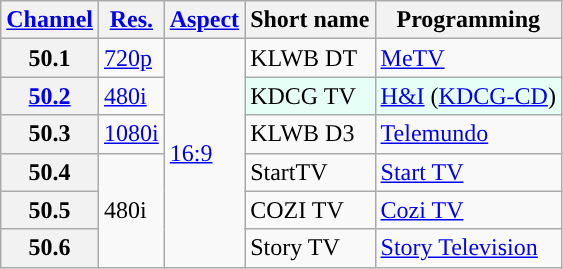<table class="wikitable">
<tr>
<th scope = "col"><a href='#'>Channel</a></th>
<th scope = "col"><a href='#'>Res.</a></th>
<th scope = "col"><a href='#'>Aspect</a></th>
<th scope = "col">Short name</th>
<th scope = "col">Programming</th>
</tr>
<tr>
<th scope = "row">50.1</th>
<td><a href='#'>720p</a></td>
<td rowspan=6><a href='#'>16:9</a></td>
<td>KLWB DT</td>
<td><a href='#'>MeTV</a></td>
</tr>
<tr>
<th scope = "row"><a href='#'>50.2</a></th>
<td><a href='#'>480i</a></td>
<td style="background-color: #E6FFF7;">KDCG TV</td>
<td style="background-color: #E6FFF7;"><a href='#'>H&I</a> (<a href='#'>KDCG-CD</a>)</td>
</tr>
<tr>
<th scope = "row">50.3</th>
<td><a href='#'>1080i</a></td>
<td>KLWB D3</td>
<td><a href='#'>Telemundo</a></td>
</tr>
<tr>
<th scope = "row">50.4</th>
<td rowspan=3>480i</td>
<td>StartTV</td>
<td><a href='#'>Start TV</a></td>
</tr>
<tr>
<th scope = "row">50.5</th>
<td>COZI TV</td>
<td><a href='#'>Cozi TV</a></td>
</tr>
<tr>
<th scope="row'">50.6</th>
<td>Story TV</td>
<td><a href='#'>Story Television</a></td>
</tr>
</table>
